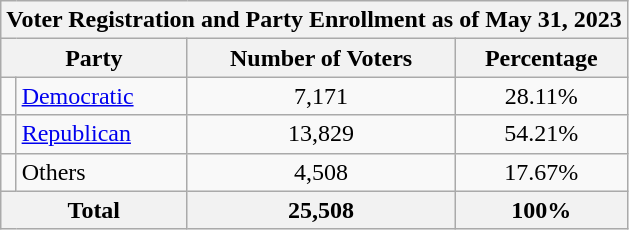<table class=wikitable>
<tr>
<th colspan = 6>Voter Registration and Party Enrollment as of May 31, 2023</th>
</tr>
<tr>
<th colspan = 2>Party</th>
<th>Number of Voters</th>
<th>Percentage</th>
</tr>
<tr>
<td></td>
<td><a href='#'>Democratic</a></td>
<td align = center>7,171</td>
<td align = center>28.11%</td>
</tr>
<tr>
<td></td>
<td><a href='#'>Republican</a></td>
<td align = center>13,829</td>
<td align = center>54.21%</td>
</tr>
<tr>
<td></td>
<td>Others</td>
<td align = center>4,508</td>
<td align = center>17.67%</td>
</tr>
<tr>
<th colspan = 2>Total</th>
<th align = center>25,508</th>
<th align = center>100%</th>
</tr>
</table>
